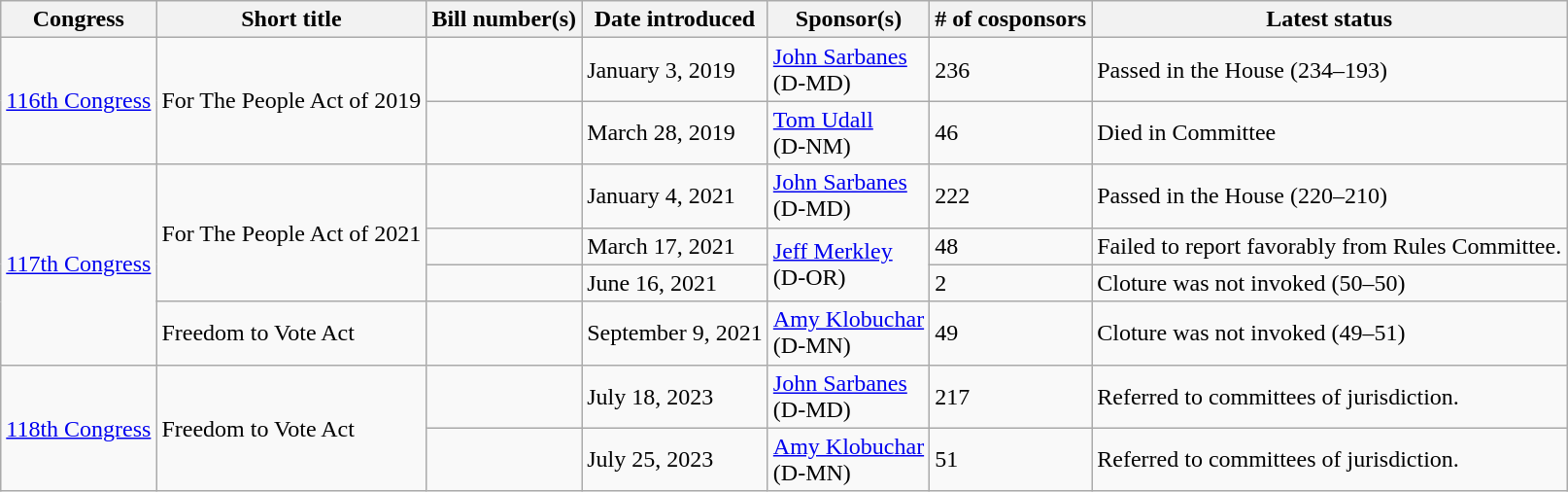<table class="wikitable">
<tr>
<th>Congress</th>
<th>Short title</th>
<th>Bill number(s)</th>
<th>Date introduced</th>
<th>Sponsor(s)</th>
<th># of cosponsors</th>
<th>Latest status</th>
</tr>
<tr>
<td rowspan="2"><a href='#'>116th Congress</a></td>
<td rowspan="2">For The People Act of 2019</td>
<td></td>
<td>January 3, 2019</td>
<td><a href='#'>John Sarbanes</a><br>(D-MD)</td>
<td>236</td>
<td>Passed in the House (234–193)</td>
</tr>
<tr>
<td></td>
<td>March 28, 2019</td>
<td><a href='#'>Tom Udall</a><br>(D-NM)</td>
<td>46</td>
<td>Died in Committee</td>
</tr>
<tr>
<td rowspan="4"><a href='#'>117th Congress</a></td>
<td rowspan="3">For The People Act of 2021</td>
<td></td>
<td>January 4, 2021</td>
<td><a href='#'>John Sarbanes</a><br>(D-MD)</td>
<td>222</td>
<td>Passed in the House (220–210)</td>
</tr>
<tr>
<td></td>
<td>March 17, 2021</td>
<td rowspan="2"><a href='#'>Jeff Merkley</a><br>(D-OR)</td>
<td>48</td>
<td>Failed to report favorably from Rules Committee.</td>
</tr>
<tr>
<td></td>
<td>June 16, 2021</td>
<td>2</td>
<td>Cloture was not invoked (50–50)</td>
</tr>
<tr>
<td>Freedom to Vote Act</td>
<td></td>
<td>September 9, 2021</td>
<td><a href='#'>Amy Klobuchar</a><br>(D-MN)</td>
<td>49</td>
<td>Cloture was not invoked (49–51)</td>
</tr>
<tr>
<td rowspan="2"><a href='#'>118th Congress</a></td>
<td rowspan="2">Freedom to Vote Act</td>
<td></td>
<td>July 18, 2023</td>
<td><a href='#'>John Sarbanes</a><br>(D-MD)</td>
<td>217</td>
<td>Referred to committees of jurisdiction.</td>
</tr>
<tr>
<td></td>
<td>July 25, 2023</td>
<td><a href='#'>Amy Klobuchar</a><br>(D-MN)</td>
<td>51</td>
<td>Referred to committees of jurisdiction.</td>
</tr>
</table>
